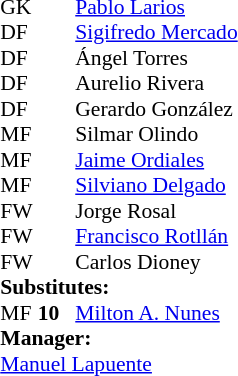<table style="font-size:90%; margin:0.2em auto;" cellspacing="0" cellpadding="0">
<tr>
<th width="25"></th>
<th width="25"></th>
</tr>
<tr>
<td>GK</td>
<td></td>
<td> <a href='#'>Pablo Larios</a></td>
</tr>
<tr>
<td>DF</td>
<td></td>
<td> <a href='#'>Sigifredo Mercado</a></td>
</tr>
<tr>
<td>DF</td>
<td></td>
<td> Ángel Torres</td>
</tr>
<tr>
<td>DF</td>
<td></td>
<td> Aurelio Rivera</td>
</tr>
<tr>
<td>DF</td>
<td></td>
<td> Gerardo González</td>
</tr>
<tr>
<td>MF</td>
<td></td>
<td> Silmar Olindo</td>
</tr>
<tr>
<td>MF</td>
<td></td>
<td> <a href='#'>Jaime Ordiales</a></td>
</tr>
<tr>
<td>MF</td>
<td></td>
<td> <a href='#'>Silviano Delgado</a></td>
<td></td>
<td></td>
</tr>
<tr>
<td>FW</td>
<td></td>
<td> Jorge Rosal</td>
</tr>
<tr>
<td>FW</td>
<td></td>
<td> <a href='#'>Francisco Rotllán</a></td>
</tr>
<tr>
<td>FW</td>
<td></td>
<td> Carlos Dioney</td>
</tr>
<tr>
<td colspan=3><strong>Substitutes:</strong></td>
</tr>
<tr>
<td>MF</td>
<td><strong>10</strong></td>
<td> <a href='#'>Milton A. Nunes</a></td>
<td></td>
<td></td>
</tr>
<tr>
<td colspan=3><strong>Manager:</strong></td>
</tr>
<tr>
<td colspan=4> <a href='#'>Manuel Lapuente</a></td>
</tr>
</table>
